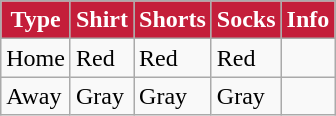<table class="wikitable">
<tr>
<th style="background:#C41E3A; color:white; text-align:center;">Type</th>
<th style="background:#C41E3A; color:white; text-align:center;">Shirt</th>
<th style="background:#C41E3A; color:white; text-align:center;">Shorts</th>
<th style="background:#C41E3A; color:white; text-align:center;">Socks</th>
<th style="background:#C41E3A; color:white; text-align:center;">Info</th>
</tr>
<tr>
<td>Home</td>
<td>Red</td>
<td>Red</td>
<td>Red</td>
<td></td>
</tr>
<tr>
<td>Away</td>
<td>Gray</td>
<td>Gray</td>
<td>Gray</td>
<td></td>
</tr>
</table>
